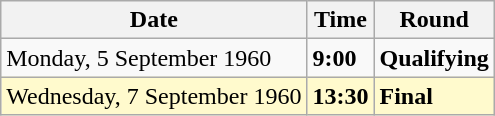<table class="wikitable">
<tr>
<th>Date</th>
<th>Time</th>
<th>Round</th>
</tr>
<tr>
<td>Monday, 5 September 1960</td>
<td><strong>9:00</strong></td>
<td><strong>Qualifying</strong></td>
</tr>
<tr style=background:lemonchiffon>
<td>Wednesday, 7 September 1960</td>
<td><strong>13:30</strong></td>
<td><strong>Final</strong></td>
</tr>
</table>
